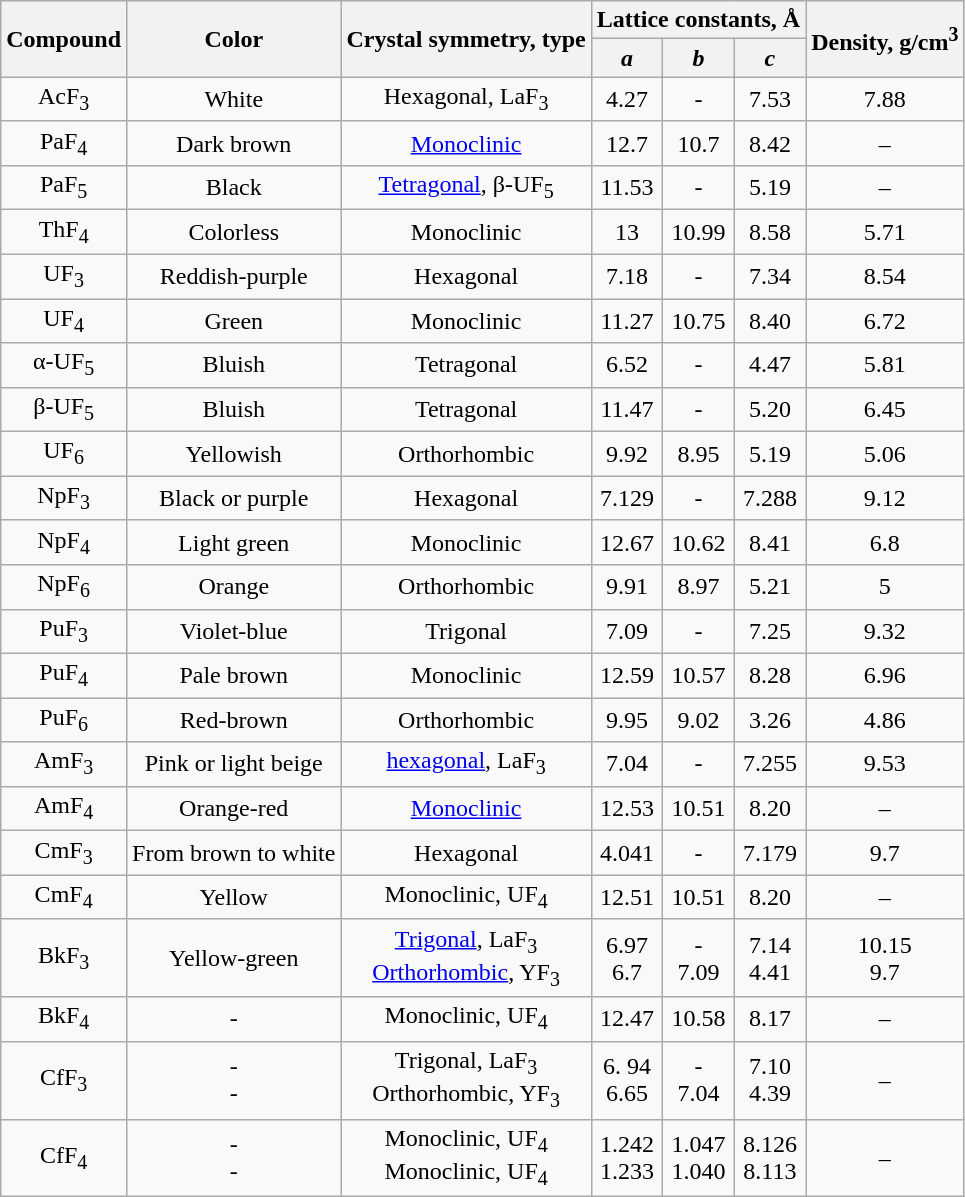<table Class = "wikitable collapsible collapsed" style="text-align: center">
<tr>
<th Rowspan = "2">Compound</th>
<th rowspan="2">Color</th>
<th rowspan="2">Crystal symmetry, type</th>
<th colspan="3">Lattice constants, Å</th>
<th rowspan="2">Density, g/cm<sup>3</sup></th>
</tr>
<tr>
<th><em>a</em></th>
<th><em>b</em></th>
<th><em>c</em></th>
</tr>
<tr>
<td>AcF<sub>3</sub></td>
<td>White</td>
<td>Hexagonal, LaF<sub>3</sub></td>
<td>4.27</td>
<td>-</td>
<td>7.53</td>
<td>7.88</td>
</tr>
<tr>
<td>PaF<sub>4</sub></td>
<td>Dark brown</td>
<td><a href='#'>Monoclinic</a></td>
<td>12.7</td>
<td>10.7</td>
<td>8.42</td>
<td>–</td>
</tr>
<tr>
<td>PaF<sub>5</sub></td>
<td>Black</td>
<td><a href='#'>Tetragonal</a>, β-UF<sub>5</sub></td>
<td>11.53</td>
<td>-</td>
<td>5.19</td>
<td>–</td>
</tr>
<tr>
<td>ThF<sub>4</sub></td>
<td>Colorless</td>
<td>Monoclinic</td>
<td>13</td>
<td>10.99</td>
<td>8.58</td>
<td>5.71</td>
</tr>
<tr>
<td>UF<sub>3</sub></td>
<td>Reddish-purple</td>
<td>Hexagonal</td>
<td>7.18</td>
<td>-</td>
<td>7.34</td>
<td>8.54</td>
</tr>
<tr>
<td>UF<sub>4</sub></td>
<td>Green</td>
<td>Monoclinic</td>
<td>11.27</td>
<td>10.75</td>
<td>8.40</td>
<td>6.72</td>
</tr>
<tr>
<td>α-UF<sub>5</sub></td>
<td>Bluish</td>
<td>Tetragonal</td>
<td>6.52</td>
<td>-</td>
<td>4.47</td>
<td>5.81</td>
</tr>
<tr>
<td>β-UF<sub>5</sub></td>
<td>Bluish</td>
<td>Tetragonal</td>
<td>11.47</td>
<td>-</td>
<td>5.20</td>
<td>6.45</td>
</tr>
<tr>
<td>UF<sub>6</sub></td>
<td>Yellowish</td>
<td>Orthorhombic</td>
<td>9.92</td>
<td>8.95</td>
<td>5.19</td>
<td>5.06</td>
</tr>
<tr>
<td>NpF<sub>3</sub></td>
<td>Black or purple</td>
<td>Hexagonal</td>
<td>7.129</td>
<td>-</td>
<td>7.288</td>
<td>9.12</td>
</tr>
<tr>
<td>NpF<sub>4</sub></td>
<td>Light green</td>
<td>Monoclinic</td>
<td>12.67</td>
<td>10.62</td>
<td>8.41</td>
<td>6.8</td>
</tr>
<tr>
<td>NpF<sub>6</sub></td>
<td>Orange</td>
<td>Orthorhombic</td>
<td>9.91</td>
<td>8.97</td>
<td>5.21</td>
<td>5</td>
</tr>
<tr>
<td>PuF<sub>3</sub></td>
<td>Violet-blue</td>
<td>Trigonal</td>
<td>7.09</td>
<td>-</td>
<td>7.25</td>
<td>9.32</td>
</tr>
<tr>
<td>PuF<sub>4</sub></td>
<td>Pale brown</td>
<td>Monoclinic</td>
<td>12.59</td>
<td>10.57</td>
<td>8.28</td>
<td>6.96</td>
</tr>
<tr>
<td>PuF<sub>6</sub></td>
<td>Red-brown</td>
<td>Orthorhombic</td>
<td>9.95</td>
<td>9.02</td>
<td>3.26</td>
<td>4.86</td>
</tr>
<tr>
<td>AmF<sub>3</sub></td>
<td>Pink or light beige</td>
<td><a href='#'>hexagonal</a>, LaF<sub>3</sub></td>
<td>7.04</td>
<td>-</td>
<td>7.255</td>
<td>9.53</td>
</tr>
<tr>
<td>AmF<sub>4</sub></td>
<td>Orange-red</td>
<td><a href='#'>Monoclinic</a></td>
<td>12.53</td>
<td>10.51</td>
<td>8.20</td>
<td>–</td>
</tr>
<tr>
<td>CmF<sub>3</sub></td>
<td>From brown to white</td>
<td>Hexagonal</td>
<td>4.041</td>
<td>-</td>
<td>7.179</td>
<td>9.7</td>
</tr>
<tr>
<td>CmF<sub>4</sub></td>
<td>Yellow</td>
<td>Monoclinic, UF<sub>4</sub></td>
<td>12.51</td>
<td>10.51</td>
<td>8.20</td>
<td>–</td>
</tr>
<tr>
<td>BkF<sub>3</sub></td>
<td>Yellow-green</td>
<td><a href='#'>Trigonal</a>, LaF<sub>3</sub><br> <a href='#'>Orthorhombic</a>, YF<sub>3</sub></td>
<td>6.97<br> 6.7</td>
<td>-<br> 7.09</td>
<td>7.14<br> 4.41</td>
<td>10.15<br> 9.7</td>
</tr>
<tr>
<td>BkF<sub>4</sub></td>
<td>-</td>
<td>Monoclinic, UF<sub>4</sub></td>
<td>12.47</td>
<td>10.58</td>
<td>8.17</td>
<td>–</td>
</tr>
<tr>
<td>CfF<sub>3</sub></td>
<td>-<br> -</td>
<td>Trigonal, LaF<sub>3</sub><br> Orthorhombic, YF<sub>3</sub></td>
<td>6. 94<br> 6.65</td>
<td>-<br> 7.04</td>
<td>7.10<br> 4.39</td>
<td>–</td>
</tr>
<tr>
<td>CfF<sub>4</sub></td>
<td>-<br> -</td>
<td>Monoclinic, UF<sub>4</sub><br> Monoclinic, UF<sub>4</sub></td>
<td>1.242 <br> 1.233</td>
<td>1.047<br> 1.040</td>
<td>8.126<br> 8.113</td>
<td>–</td>
</tr>
</table>
